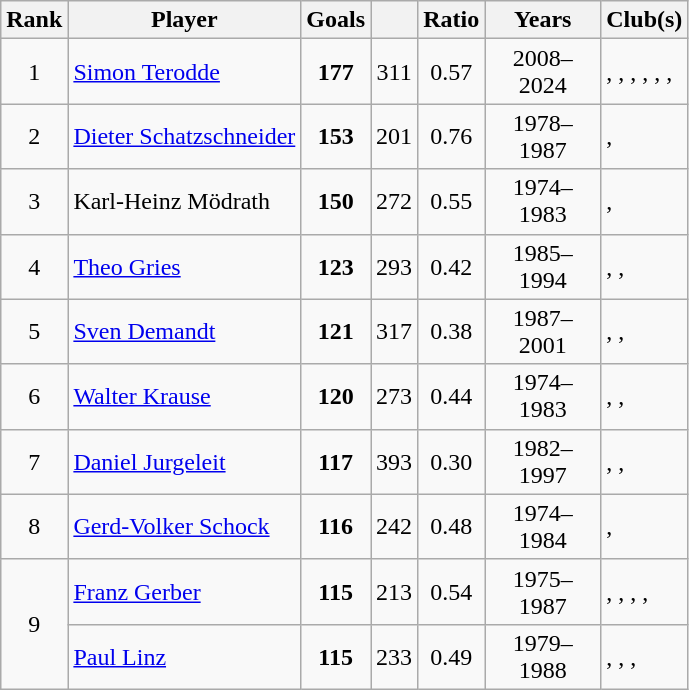<table class="wikitable sortable" style="text-align: center;">
<tr>
<th>Rank</th>
<th>Player</th>
<th>Goals</th>
<th></th>
<th>Ratio</th>
<th width=70>Years</th>
<th class="unsortable">Club(s)</th>
</tr>
<tr>
<td>1</td>
<td align="left"> <a href='#'>Simon Terodde</a></td>
<td><strong>177</strong></td>
<td>311</td>
<td>0.57</td>
<td>2008–2024</td>
<td align="left">, , , , , , </td>
</tr>
<tr>
<td>2</td>
<td align="left" nowrap> <a href='#'>Dieter Schatzschneider</a></td>
<td><strong>153</strong></td>
<td>201</td>
<td>0.76</td>
<td>1978–1987</td>
<td align="left">, </td>
</tr>
<tr>
<td>3</td>
<td align="left"> Karl-Heinz Mödrath</td>
<td><strong>150</strong></td>
<td>272</td>
<td>0.55</td>
<td>1974–1983</td>
<td align="left">, </td>
</tr>
<tr>
<td>4</td>
<td align="left"> <a href='#'>Theo Gries</a></td>
<td><strong>123</strong></td>
<td>293</td>
<td>0.42</td>
<td>1985–1994</td>
<td align="left">, , </td>
</tr>
<tr>
<td>5</td>
<td align="left"> <a href='#'>Sven Demandt</a></td>
<td><strong>121</strong></td>
<td>317</td>
<td>0.38</td>
<td>1987–2001</td>
<td align="left">, , </td>
</tr>
<tr>
<td>6</td>
<td align="left"> <a href='#'>Walter Krause</a></td>
<td><strong>120</strong></td>
<td>273</td>
<td>0.44</td>
<td>1974–1983</td>
<td align="left">, , </td>
</tr>
<tr>
<td>7</td>
<td align="left"> <a href='#'>Daniel Jurgeleit</a></td>
<td><strong>117</strong></td>
<td>393</td>
<td>0.30</td>
<td>1982–1997</td>
<td align="left">, , </td>
</tr>
<tr>
<td>8</td>
<td align="left"> <a href='#'>Gerd-Volker Schock</a></td>
<td><strong>116</strong></td>
<td>242</td>
<td>0.48</td>
<td>1974–1984</td>
<td align="left">, </td>
</tr>
<tr>
<td rowspan="2">9</td>
<td align="left"> <a href='#'>Franz Gerber</a></td>
<td><strong>115</strong></td>
<td>213</td>
<td>0.54</td>
<td>1975–1987</td>
<td align="left">, , , , </td>
</tr>
<tr>
<td align="left"> <a href='#'>Paul Linz</a></td>
<td><strong>115</strong></td>
<td>233</td>
<td>0.49</td>
<td>1979–1988</td>
<td align="left">, , , </td>
</tr>
</table>
